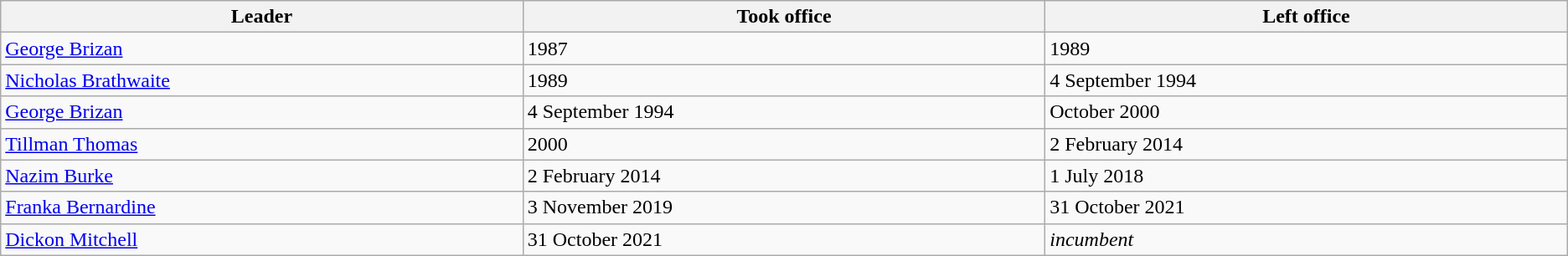<table class="wikitable">
<tr>
<th width=10%>Leader</th>
<th width=10%>Took office</th>
<th width=10%>Left office</th>
</tr>
<tr>
<td><a href='#'>George Brizan</a></td>
<td>1987</td>
<td>1989</td>
</tr>
<tr>
<td><a href='#'>Nicholas Brathwaite</a></td>
<td>1989</td>
<td>4 September 1994</td>
</tr>
<tr>
<td><a href='#'>George Brizan</a></td>
<td>4 September 1994</td>
<td>October 2000</td>
</tr>
<tr>
<td><a href='#'>Tillman Thomas</a></td>
<td>2000</td>
<td>2 February 2014</td>
</tr>
<tr>
<td><a href='#'>Nazim Burke</a></td>
<td>2 February 2014</td>
<td>1 July 2018</td>
</tr>
<tr>
<td><a href='#'>Franka Bernardine</a></td>
<td>3 November 2019</td>
<td>31 October 2021</td>
</tr>
<tr>
<td><a href='#'>Dickon Mitchell</a></td>
<td>31 October 2021</td>
<td><em>incumbent</em></td>
</tr>
</table>
